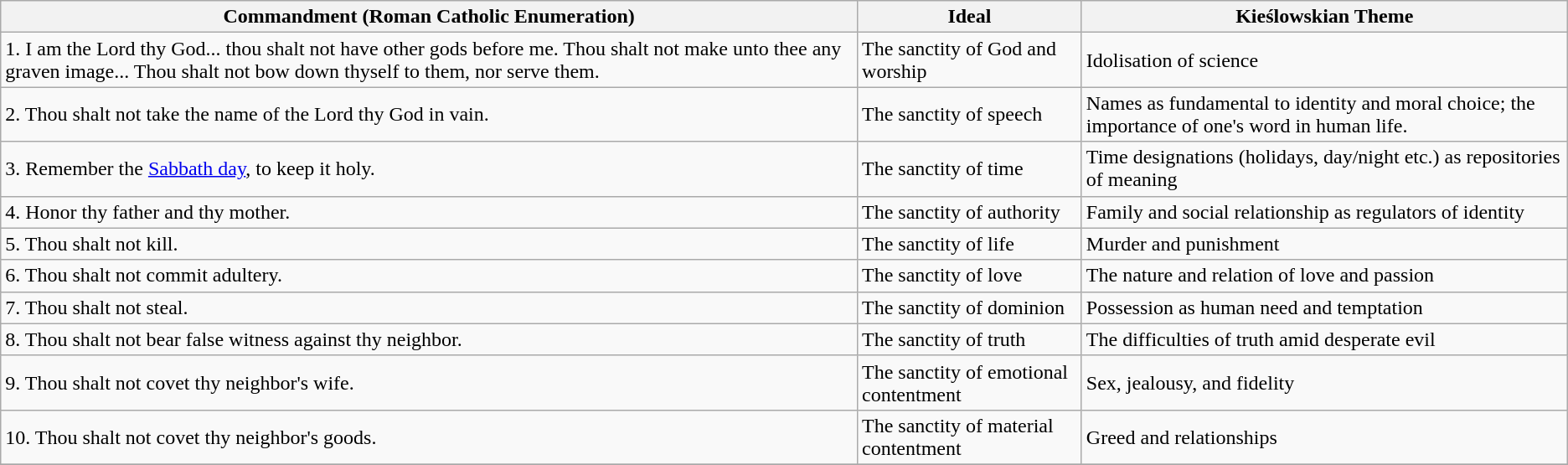<table class="wikitable" style"font-size:85%">
<tr>
<th>Commandment (Roman Catholic Enumeration)</th>
<th>Ideal</th>
<th>Kieślowskian Theme</th>
</tr>
<tr>
<td>1. I am the Lord thy God... thou shalt not have other gods before me. Thou shalt not make unto thee any graven image... Thou shalt not bow down thyself to them, nor serve them.</td>
<td>The sanctity of God and worship</td>
<td>Idolisation of science</td>
</tr>
<tr>
<td>2. Thou shalt not take the name of the Lord thy God in vain.</td>
<td>The sanctity of speech</td>
<td>Names as fundamental to identity and moral choice; the importance of one's word in human life.</td>
</tr>
<tr>
<td>3. Remember the <a href='#'>Sabbath day</a>, to keep it holy.</td>
<td>The sanctity of time</td>
<td>Time designations (holidays, day/night etc.) as repositories of meaning</td>
</tr>
<tr>
<td>4. Honor thy father and thy mother.</td>
<td>The sanctity of authority</td>
<td>Family and social relationship as regulators of identity</td>
</tr>
<tr>
<td>5. Thou shalt not kill.</td>
<td>The sanctity of life</td>
<td>Murder and punishment</td>
</tr>
<tr>
<td>6. Thou shalt not commit adultery.</td>
<td>The sanctity of love</td>
<td>The nature and relation of love and passion</td>
</tr>
<tr>
<td>7. Thou shalt not steal.</td>
<td>The sanctity of dominion</td>
<td>Possession as human need and temptation</td>
</tr>
<tr>
<td>8. Thou shalt not bear false witness against thy neighbor.</td>
<td>The sanctity of truth</td>
<td>The difficulties of truth amid desperate evil</td>
</tr>
<tr>
<td>9. Thou shalt not covet thy neighbor's wife.</td>
<td>The sanctity of emotional contentment</td>
<td>Sex, jealousy, and fidelity</td>
</tr>
<tr>
<td>10. Thou shalt not covet thy neighbor's goods.</td>
<td>The sanctity of material contentment</td>
<td>Greed and relationships</td>
</tr>
<tr>
</tr>
</table>
